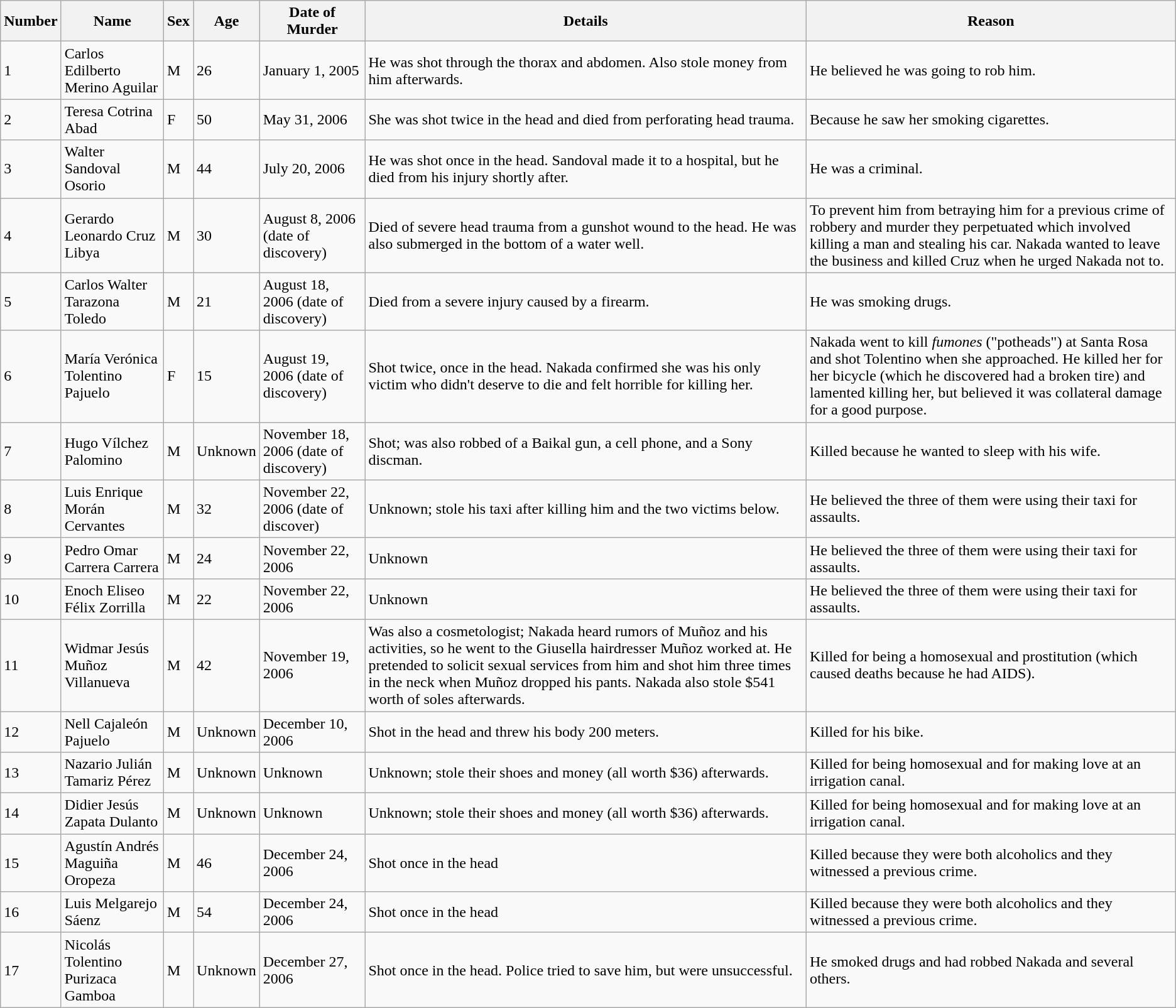<table class="wikitable sortable">
<tr>
<th>Number</th>
<th>Name</th>
<th>Sex</th>
<th>Age</th>
<th>Date of Murder</th>
<th>Details</th>
<th>Reason</th>
</tr>
<tr>
<td>1</td>
<td>Carlos Edilberto Merino Aguilar</td>
<td>M</td>
<td>26</td>
<td>January 1, 2005</td>
<td>He was shot through the thorax and abdomen. Also stole money from him afterwards.</td>
<td>He believed he was going to rob him.</td>
</tr>
<tr>
<td>2</td>
<td>Teresa Cotrina Abad</td>
<td>F</td>
<td>50</td>
<td>May 31, 2006</td>
<td>She was shot twice in the head and died from perforating head trauma.</td>
<td>Because he saw her smoking cigarettes.</td>
</tr>
<tr>
<td>3</td>
<td>Walter Sandoval Osorio</td>
<td>M</td>
<td>44</td>
<td>July 20, 2006</td>
<td>He was shot once in the head. Sandoval made it to a hospital, but he died from his injury shortly after.</td>
<td>He was a criminal.</td>
</tr>
<tr>
<td>4</td>
<td>Gerardo Leonardo Cruz Libya</td>
<td>M</td>
<td>30</td>
<td>August 8, 2006 (date of discovery)</td>
<td>Died of severe head trauma from a gunshot wound to the head. He was also submerged in the bottom of a water well.</td>
<td>To prevent him from betraying him for a previous crime of robbery and murder they perpetuated which involved killing a man and stealing his car. Nakada wanted to leave the business and killed Cruz when he urged Nakada not to.</td>
</tr>
<tr>
<td>5</td>
<td>Carlos Walter Tarazona Toledo</td>
<td>M</td>
<td>21</td>
<td>August 18, 2006 (date of discovery)</td>
<td>Died from a severe injury caused by a firearm.</td>
<td>He was smoking drugs.</td>
</tr>
<tr>
<td>6</td>
<td>María Verónica Tolentino Pajuelo</td>
<td>F</td>
<td>15</td>
<td>August 19, 2006 (date of discovery)</td>
<td>Shot twice, once in the head. Nakada confirmed she was his only victim who didn't deserve to die and felt horrible for killing her.</td>
<td>Nakada went to kill <em>fumones</em> ("potheads") at Santa Rosa and shot Tolentino when she approached. He killed her for her bicycle (which he discovered had a broken tire) and lamented killing her, but believed it was collateral damage for a good purpose.</td>
</tr>
<tr>
<td>7</td>
<td>Hugo Vílchez Palomino</td>
<td>M</td>
<td>Unknown</td>
<td>November 18, 2006 (date of discovery)</td>
<td>Shot; was also robbed of a Baikal gun, a cell phone, and a Sony discman.</td>
<td>Killed because he wanted to sleep with his wife.</td>
</tr>
<tr>
<td>8</td>
<td>Luis Enrique Morán Cervantes</td>
<td>M</td>
<td>32</td>
<td>November 22, 2006 (date of discover)</td>
<td>Unknown; stole his taxi after killing him and the two victims below.</td>
<td>He believed the three of them were using their taxi for assaults.</td>
</tr>
<tr>
<td>9</td>
<td>Pedro Omar Carrera Carrera</td>
<td>M</td>
<td>24</td>
<td>November 22, 2006</td>
<td>Unknown</td>
<td>He believed the three of them were using their taxi for assaults.</td>
</tr>
<tr>
<td>10</td>
<td>Enoch Eliseo Félix Zorrilla</td>
<td>M</td>
<td>22</td>
<td>November 22, 2006</td>
<td>Unknown</td>
<td>He believed the three of them were using their taxi for assaults.</td>
</tr>
<tr>
<td>11</td>
<td>Widmar Jesús Muñoz Villanueva</td>
<td>M</td>
<td>42</td>
<td>November 19, 2006</td>
<td>Was also a cosmetologist; Nakada heard rumors of Muñoz and his activities, so he went to the Giusella hairdresser Muñoz worked at. He pretended to solicit sexual services from him and shot him three times in the neck when Muñoz dropped his pants. Nakada also stole $541 worth of soles afterwards.</td>
<td>Killed for being a homosexual and prostitution (which caused deaths because he had AIDS).</td>
</tr>
<tr>
<td>12</td>
<td>Nell Cajaleón Pajuelo</td>
<td>M</td>
<td>Unknown</td>
<td>December 10, 2006</td>
<td>Shot in the head and threw his body 200 meters.</td>
<td>Killed for his bike.</td>
</tr>
<tr>
<td>13</td>
<td>Nazario Julián Tamariz Pérez</td>
<td>M</td>
<td>Unknown</td>
<td>Unknown</td>
<td>Unknown; stole their shoes and money (all worth $36) afterwards.</td>
<td>Killed for being homosexual and for making love at an irrigation canal.</td>
</tr>
<tr>
<td>14</td>
<td>Didier Jesús Zapata Dulanto</td>
<td>M</td>
<td>Unknown</td>
<td>Unknown</td>
<td>Unknown; stole their shoes and money (all worth $36) afterwards.</td>
<td>Killed for being homosexual and for making love at an irrigation canal.</td>
</tr>
<tr>
<td>15</td>
<td>Agustín Andrés Maguiña Oropeza</td>
<td>M</td>
<td>46</td>
<td>December 24, 2006</td>
<td>Shot once in the head</td>
<td>Killed because they were both alcoholics and they witnessed a previous crime.</td>
</tr>
<tr>
<td>16</td>
<td>Luis Melgarejo Sáenz</td>
<td>M</td>
<td>54</td>
<td>December 24, 2006</td>
<td>Shot once in the head</td>
<td>Killed because they were both alcoholics and they witnessed a previous crime.</td>
</tr>
<tr>
<td>17</td>
<td>Nicolás Tolentino Purizaca Gamboa</td>
<td>M</td>
<td>Unknown</td>
<td>December 27, 2006</td>
<td>Shot once in the head. Police tried to save him, but were unsuccessful.</td>
<td>He smoked drugs and had robbed Nakada and several others.</td>
</tr>
</table>
